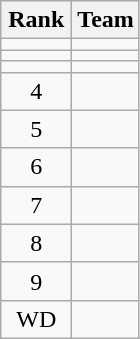<table class="wikitable" style="text-align:center;">
<tr>
<th width=40>Rank</th>
<th>Team</th>
</tr>
<tr>
<td></td>
<td style="text-align:left;"></td>
</tr>
<tr>
<td></td>
<td style="text-align:left;"></td>
</tr>
<tr>
<td></td>
<td style="text-align:left;"></td>
</tr>
<tr>
<td>4</td>
<td style="text-align:left;"></td>
</tr>
<tr>
<td>5</td>
<td style="text-align:left;"></td>
</tr>
<tr>
<td>6</td>
<td style="text-align:left;"></td>
</tr>
<tr>
<td>7</td>
<td style="text-align:left;"></td>
</tr>
<tr>
<td>8</td>
<td style="text-align:left;"></td>
</tr>
<tr>
<td>9</td>
<td style="text-align:left;"></td>
</tr>
<tr>
<td>WD</td>
<td style="text-align:left;"></td>
</tr>
</table>
